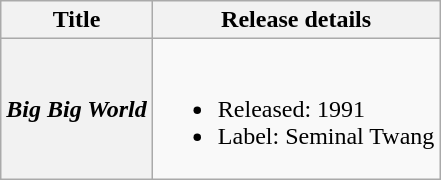<table class="wikitable plainrowheaders">
<tr>
<th scope="col">Title</th>
<th scope="col">Release details</th>
</tr>
<tr>
<th scope="row"><em>Big Big World</em></th>
<td><br><ul><li>Released: 1991</li><li>Label: Seminal Twang</li></ul></td>
</tr>
</table>
